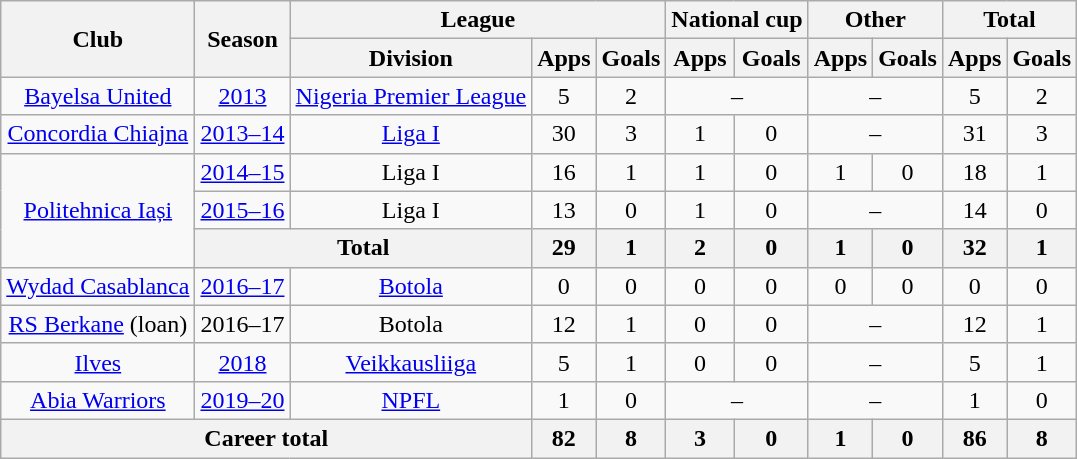<table class="wikitable" style="text-align:center">
<tr>
<th rowspan="2">Club</th>
<th rowspan="2">Season</th>
<th colspan="3">League</th>
<th colspan="2">National cup</th>
<th colspan="2">Other</th>
<th colspan="2">Total</th>
</tr>
<tr>
<th>Division</th>
<th>Apps</th>
<th>Goals</th>
<th>Apps</th>
<th>Goals</th>
<th>Apps</th>
<th>Goals</th>
<th>Apps</th>
<th>Goals</th>
</tr>
<tr>
<td><a href='#'>Bayelsa United</a></td>
<td><a href='#'>2013</a></td>
<td><a href='#'>Nigeria Premier League</a></td>
<td>5</td>
<td>2</td>
<td colspan=2>–</td>
<td colspan=2>–</td>
<td>5</td>
<td>2</td>
</tr>
<tr>
<td><a href='#'>Concordia Chiajna</a></td>
<td><a href='#'>2013–14</a></td>
<td><a href='#'>Liga I</a></td>
<td>30</td>
<td>3</td>
<td>1</td>
<td>0</td>
<td colspan=2>–</td>
<td>31</td>
<td>3</td>
</tr>
<tr>
<td rowspan=3><a href='#'>Politehnica Iași</a></td>
<td><a href='#'>2014–15</a></td>
<td>Liga I</td>
<td>16</td>
<td>1</td>
<td>1</td>
<td>0</td>
<td>1</td>
<td>0</td>
<td>18</td>
<td>1</td>
</tr>
<tr>
<td><a href='#'>2015–16</a></td>
<td>Liga I</td>
<td>13</td>
<td>0</td>
<td>1</td>
<td>0</td>
<td colspan=2>–</td>
<td>14</td>
<td>0</td>
</tr>
<tr>
<th colspan=2>Total</th>
<th>29</th>
<th>1</th>
<th>2</th>
<th>0</th>
<th>1</th>
<th>0</th>
<th>32</th>
<th>1</th>
</tr>
<tr>
<td><a href='#'>Wydad Casablanca</a></td>
<td><a href='#'>2016–17</a></td>
<td><a href='#'>Botola</a></td>
<td>0</td>
<td>0</td>
<td>0</td>
<td>0</td>
<td>0</td>
<td>0</td>
<td>0</td>
<td>0</td>
</tr>
<tr>
<td><a href='#'>RS Berkane</a> (loan)</td>
<td>2016–17</td>
<td>Botola</td>
<td>12</td>
<td>1</td>
<td>0</td>
<td>0</td>
<td colspan=2>–</td>
<td>12</td>
<td>1</td>
</tr>
<tr>
<td><a href='#'>Ilves</a></td>
<td><a href='#'>2018</a></td>
<td><a href='#'>Veikkausliiga</a></td>
<td>5</td>
<td>1</td>
<td>0</td>
<td>0</td>
<td colspan=2>–</td>
<td>5</td>
<td>1</td>
</tr>
<tr>
<td><a href='#'>Abia Warriors</a></td>
<td><a href='#'>2019–20</a></td>
<td><a href='#'>NPFL</a></td>
<td>1</td>
<td>0</td>
<td colspan=2>–</td>
<td colspan=2>–</td>
<td>1</td>
<td>0</td>
</tr>
<tr>
<th colspan="3">Career total</th>
<th>82</th>
<th>8</th>
<th>3</th>
<th>0</th>
<th>1</th>
<th>0</th>
<th>86</th>
<th>8</th>
</tr>
</table>
